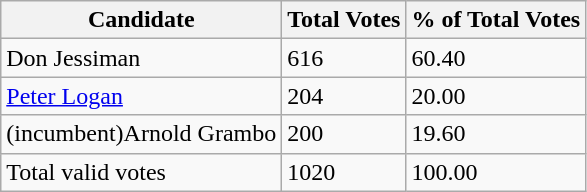<table class="wikitable">
<tr>
<th>Candidate</th>
<th>Total Votes</th>
<th>% of Total Votes</th>
</tr>
<tr>
<td>Don Jessiman</td>
<td>616</td>
<td>60.40</td>
</tr>
<tr>
<td><a href='#'>Peter Logan</a></td>
<td>204</td>
<td>20.00</td>
</tr>
<tr>
<td>(incumbent)Arnold Grambo</td>
<td>200</td>
<td>19.60</td>
</tr>
<tr>
<td>Total valid votes</td>
<td>1020</td>
<td>100.00</td>
</tr>
</table>
